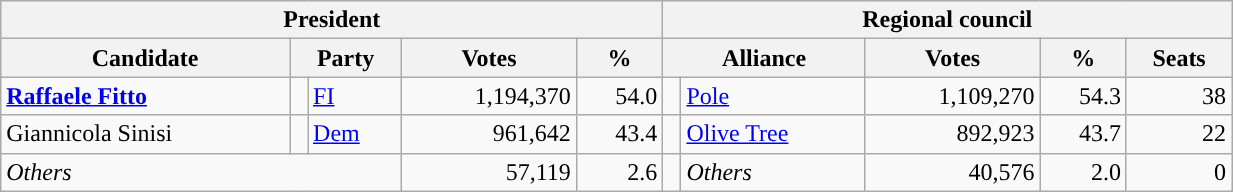<table class="wikitable" style="text-align:right; style="width=65%">
<tr>
<th colspan="5">President</th>
<th colspan="7">Regional council</th>
</tr>
<tr>
<th>Candidate</th>
<th colspan="2">Party</th>
<th>Votes</th>
<th>%</th>
<th colspan="2">Alliance</th>
<th>Votes</th>
<th>%</th>
<th>Seats</th>
</tr>
<tr>
<td style="text-align:left"><strong><a href='#'>Raffaele Fitto</a></strong></td>
<td></td>
<td style="text-align:left"><a href='#'>FI</a></td>
<td>1,194,370</td>
<td>54.0</td>
<td></td>
<td style="text-align:left"><a href='#'>Pole</a></td>
<td>1,109,270</td>
<td>54.3</td>
<td>38</td>
</tr>
<tr>
<td style="text-align:left">Giannicola Sinisi</td>
<td></td>
<td style="text-align:left"><a href='#'>Dem</a></td>
<td>961,642</td>
<td>43.4</td>
<td></td>
<td style="text-align:left"><a href='#'>Olive Tree</a></td>
<td>892,923</td>
<td>43.7</td>
<td>22</td>
</tr>
<tr>
<td colspan="3" style="text-align:left"><em>Others</em></td>
<td>57,119</td>
<td>2.6</td>
<td></td>
<td style="text-align:left"><em>Others</em></td>
<td>40,576</td>
<td>2.0</td>
<td>0</td>
</tr>
</table>
